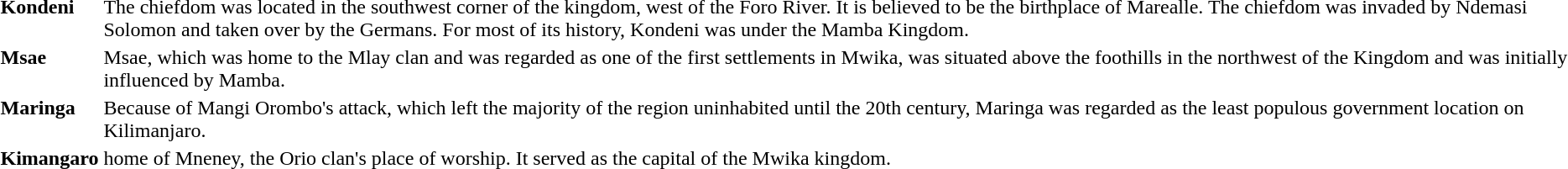<table border=0>
<tr>
<td valign=top><strong>Kondeni</strong></td>
<td>The chiefdom was located in the southwest corner of the kingdom, west of the Foro River. It is believed to be the birthplace of Marealle. The chiefdom was invaded by Ndemasi Solomon and taken over by the Germans. For most of its history, Kondeni was under the Mamba Kingdom.</td>
</tr>
<tr>
<td valign=top><strong>Msae</strong></td>
<td>Msae, which was home to the Mlay clan and was regarded as one of the first settlements in Mwika, was situated above the foothills in the northwest of the Kingdom and was initially influenced by Mamba.</td>
</tr>
<tr>
<td valign=top><strong>Maringa</strong></td>
<td>Because of Mangi Orombo's attack, which left the majority of the region uninhabited until the 20th century, Maringa was regarded as the least populous government location on Kilimanjaro.</td>
</tr>
<tr>
<td valign=top><strong>Kimangaro</strong></td>
<td>home of Mneney, the Orio clan's place of worship.  It served as the capital of the Mwika kingdom.</td>
</tr>
<tr>
</tr>
</table>
